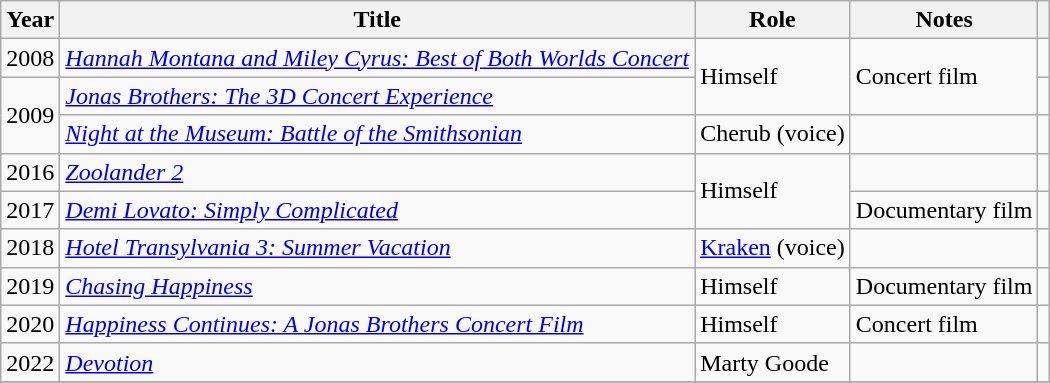<table class="wikitable sortable">
<tr>
<th>Year</th>
<th>Title</th>
<th>Role</th>
<th>Notes</th>
<th class="unsortable"></th>
</tr>
<tr>
<td>2008</td>
<td><em><a href='#'>Hannah Montana and Miley Cyrus: Best of Both Worlds Concert</a></em></td>
<td rowspan="2">Himself</td>
<td rowspan="2">Concert film</td>
<td></td>
</tr>
<tr>
<td rowspan="2">2009</td>
<td><em><a href='#'>Jonas Brothers: The 3D Concert Experience</a></em></td>
<td></td>
</tr>
<tr>
<td><em><a href='#'>Night at the Museum: Battle of the Smithsonian</a></em></td>
<td>Cherub (voice)</td>
<td></td>
<td></td>
</tr>
<tr>
<td>2016</td>
<td><em><a href='#'>Zoolander 2</a></em></td>
<td rowspan="2">Himself</td>
<td></td>
<td></td>
</tr>
<tr>
<td>2017</td>
<td><em><a href='#'>Demi Lovato: Simply Complicated</a></em></td>
<td>Documentary film</td>
<td></td>
</tr>
<tr>
<td>2018</td>
<td><em><a href='#'>Hotel Transylvania 3: Summer Vacation</a></em></td>
<td><a href='#'>Kraken</a> (voice)</td>
<td></td>
<td></td>
</tr>
<tr>
<td>2019</td>
<td><em><a href='#'>Chasing Happiness</a></em></td>
<td>Himself</td>
<td>Documentary film</td>
<td></td>
</tr>
<tr>
<td>2020</td>
<td><em><a href='#'>Happiness Continues: A Jonas Brothers Concert Film</a></em></td>
<td>Himself</td>
<td>Concert film</td>
<td></td>
</tr>
<tr>
<td>2022</td>
<td><em><a href='#'>Devotion</a></em></td>
<td>Marty Goode</td>
<td></td>
<td></td>
</tr>
<tr>
</tr>
</table>
